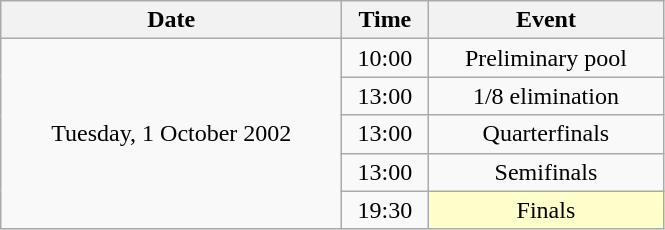<table class = "wikitable" style="text-align:center;">
<tr>
<th width=220>Date</th>
<th width=50>Time</th>
<th width=150>Event</th>
</tr>
<tr>
<td rowspan=5>Tuesday, 1 October 2002</td>
<td>10:00</td>
<td>Preliminary pool</td>
</tr>
<tr>
<td>13:00</td>
<td>1/8 elimination</td>
</tr>
<tr>
<td>13:00</td>
<td>Quarterfinals</td>
</tr>
<tr>
<td>13:00</td>
<td>Semifinals</td>
</tr>
<tr>
<td>19:30</td>
<td bgcolor=ffffcc>Finals</td>
</tr>
</table>
